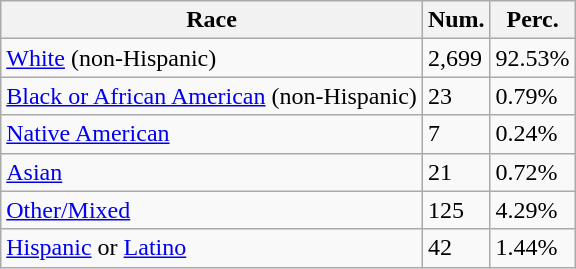<table class="wikitable">
<tr>
<th>Race</th>
<th>Num.</th>
<th>Perc.</th>
</tr>
<tr>
<td><a href='#'>White</a> (non-Hispanic)</td>
<td>2,699</td>
<td>92.53%</td>
</tr>
<tr>
<td><a href='#'>Black or African American</a> (non-Hispanic)</td>
<td>23</td>
<td>0.79%</td>
</tr>
<tr>
<td><a href='#'>Native American</a></td>
<td>7</td>
<td>0.24%</td>
</tr>
<tr>
<td><a href='#'>Asian</a></td>
<td>21</td>
<td>0.72%</td>
</tr>
<tr>
<td><a href='#'>Other/Mixed</a></td>
<td>125</td>
<td>4.29%</td>
</tr>
<tr>
<td><a href='#'>Hispanic</a> or <a href='#'>Latino</a></td>
<td>42</td>
<td>1.44%</td>
</tr>
</table>
